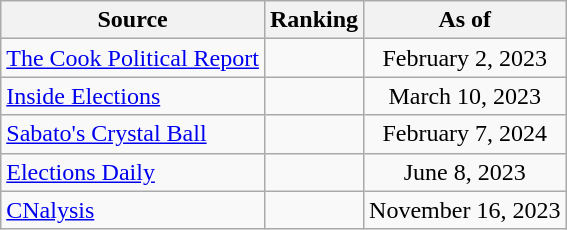<table class="wikitable" style="text-align:center">
<tr>
<th>Source</th>
<th>Ranking</th>
<th>As of</th>
</tr>
<tr>
<td align=left><a href='#'>The Cook Political Report</a></td>
<td></td>
<td>February 2, 2023</td>
</tr>
<tr>
<td align=left><a href='#'>Inside Elections</a></td>
<td></td>
<td>March 10, 2023</td>
</tr>
<tr>
<td align=left><a href='#'>Sabato's Crystal Ball</a></td>
<td></td>
<td>February 7, 2024</td>
</tr>
<tr>
<td align=left><a href='#'>Elections Daily</a></td>
<td></td>
<td>June 8, 2023</td>
</tr>
<tr>
<td align=left><a href='#'>CNalysis</a></td>
<td></td>
<td>November 16, 2023</td>
</tr>
</table>
